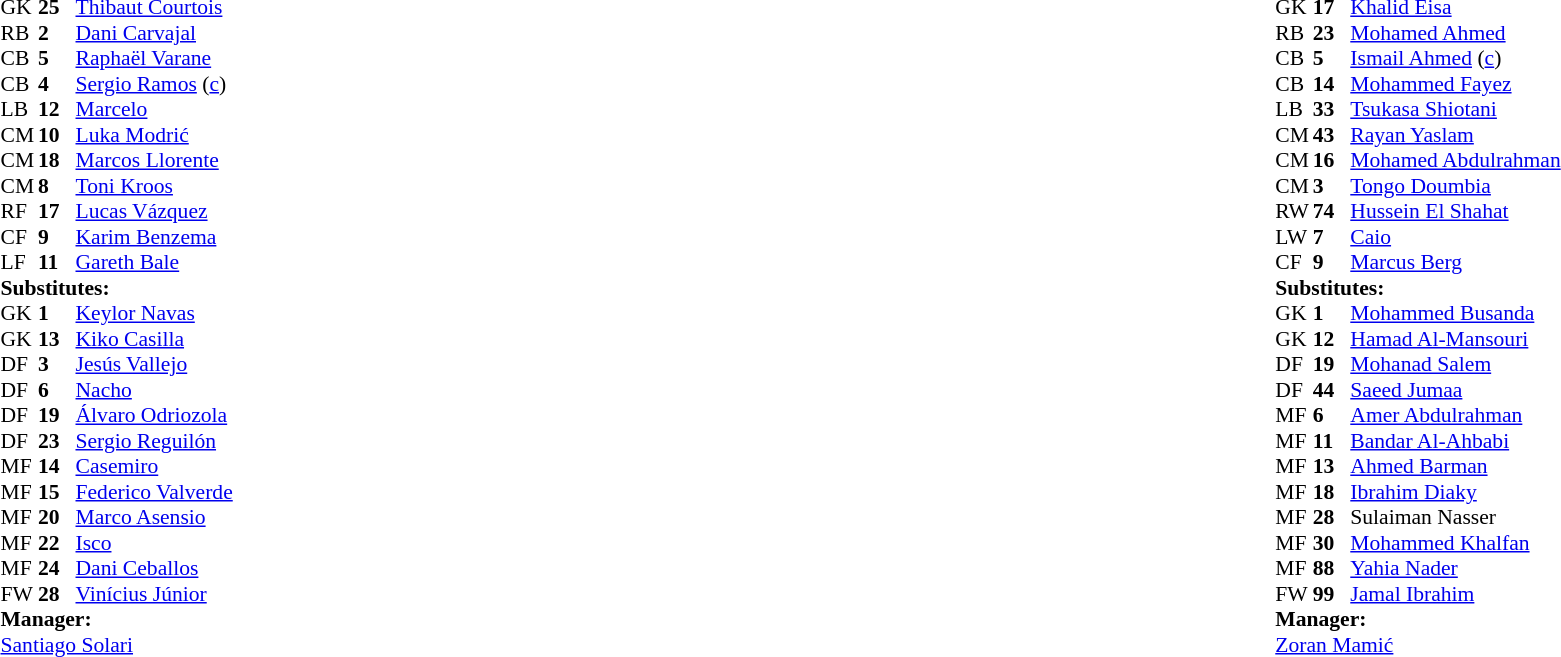<table width="100%">
<tr>
<td valign="top" width="40%"><br><table style="font-size:90%" cellspacing="0" cellpadding="0">
<tr>
<th width=25></th>
<th width=25></th>
</tr>
<tr>
<td>GK</td>
<td><strong>25</strong></td>
<td> <a href='#'>Thibaut Courtois</a></td>
</tr>
<tr>
<td>RB</td>
<td><strong>2</strong></td>
<td> <a href='#'>Dani Carvajal</a></td>
</tr>
<tr>
<td>CB</td>
<td><strong>5</strong></td>
<td> <a href='#'>Raphaël Varane</a></td>
</tr>
<tr>
<td>CB</td>
<td><strong>4</strong></td>
<td> <a href='#'>Sergio Ramos</a> (<a href='#'>c</a>)</td>
<td></td>
</tr>
<tr>
<td>LB</td>
<td><strong>12</strong></td>
<td> <a href='#'>Marcelo</a></td>
</tr>
<tr>
<td>CM</td>
<td><strong>10</strong></td>
<td> <a href='#'>Luka Modrić</a></td>
</tr>
<tr>
<td>CM</td>
<td><strong>18</strong></td>
<td> <a href='#'>Marcos Llorente</a></td>
<td></td>
<td></td>
</tr>
<tr>
<td>CM</td>
<td><strong>8</strong></td>
<td> <a href='#'>Toni Kroos</a></td>
<td></td>
<td></td>
</tr>
<tr>
<td>RF</td>
<td><strong>17</strong></td>
<td> <a href='#'>Lucas Vázquez</a></td>
<td></td>
<td></td>
</tr>
<tr>
<td>CF</td>
<td><strong>9</strong></td>
<td> <a href='#'>Karim Benzema</a></td>
</tr>
<tr>
<td>LF</td>
<td><strong>11</strong></td>
<td> <a href='#'>Gareth Bale</a></td>
</tr>
<tr>
<td colspan=3><strong>Substitutes:</strong></td>
</tr>
<tr>
<td>GK</td>
<td><strong>1</strong></td>
<td> <a href='#'>Keylor Navas</a></td>
</tr>
<tr>
<td>GK</td>
<td><strong>13</strong></td>
<td> <a href='#'>Kiko Casilla</a></td>
</tr>
<tr>
<td>DF</td>
<td><strong>3</strong></td>
<td> <a href='#'>Jesús Vallejo</a></td>
</tr>
<tr>
<td>DF</td>
<td><strong>6</strong></td>
<td> <a href='#'>Nacho</a></td>
</tr>
<tr>
<td>DF</td>
<td><strong>19</strong></td>
<td> <a href='#'>Álvaro Odriozola</a></td>
</tr>
<tr>
<td>DF</td>
<td><strong>23</strong></td>
<td> <a href='#'>Sergio Reguilón</a></td>
</tr>
<tr>
<td>MF</td>
<td><strong>14</strong></td>
<td> <a href='#'>Casemiro</a></td>
<td></td>
<td></td>
</tr>
<tr>
<td>MF</td>
<td><strong>15</strong></td>
<td> <a href='#'>Federico Valverde</a></td>
</tr>
<tr>
<td>MF</td>
<td><strong>20</strong></td>
<td> <a href='#'>Marco Asensio</a></td>
</tr>
<tr>
<td>MF</td>
<td><strong>22</strong></td>
<td> <a href='#'>Isco</a></td>
</tr>
<tr>
<td>MF</td>
<td><strong>24</strong></td>
<td> <a href='#'>Dani Ceballos</a></td>
<td></td>
<td></td>
</tr>
<tr>
<td>FW</td>
<td><strong>28</strong></td>
<td> <a href='#'>Vinícius Júnior</a></td>
<td></td>
<td></td>
</tr>
<tr>
<td colspan=3><strong>Manager:</strong></td>
</tr>
<tr>
<td colspan=3> <a href='#'>Santiago Solari</a></td>
</tr>
</table>
</td>
<td valign="top"></td>
<td valign="top" width="50%"><br><table style="font-size:90%; margin:auto" cellspacing="0" cellpadding="0">
<tr>
<th width=25></th>
<th width=25></th>
</tr>
<tr>
<td>GK</td>
<td><strong>17</strong></td>
<td> <a href='#'>Khalid Eisa</a></td>
</tr>
<tr>
<td>RB</td>
<td><strong>23</strong></td>
<td> <a href='#'>Mohamed Ahmed</a></td>
<td></td>
<td></td>
</tr>
<tr>
<td>CB</td>
<td><strong>5</strong></td>
<td> <a href='#'>Ismail Ahmed</a> (<a href='#'>c</a>)</td>
</tr>
<tr>
<td>CB</td>
<td><strong>14</strong></td>
<td> <a href='#'>Mohammed Fayez</a></td>
</tr>
<tr>
<td>LB</td>
<td><strong>33</strong></td>
<td> <a href='#'>Tsukasa Shiotani</a></td>
</tr>
<tr>
<td>CM</td>
<td><strong>43</strong></td>
<td> <a href='#'>Rayan Yaslam</a></td>
</tr>
<tr>
<td>CM</td>
<td><strong>16</strong></td>
<td> <a href='#'>Mohamed Abdulrahman</a></td>
<td></td>
<td></td>
</tr>
<tr>
<td>CM</td>
<td><strong>3</strong></td>
<td> <a href='#'>Tongo Doumbia</a></td>
</tr>
<tr>
<td>RW</td>
<td><strong>74</strong></td>
<td> <a href='#'>Hussein El Shahat</a></td>
</tr>
<tr>
<td>LW</td>
<td><strong>7</strong></td>
<td> <a href='#'>Caio</a></td>
</tr>
<tr>
<td>CF</td>
<td><strong>9</strong></td>
<td> <a href='#'>Marcus Berg</a></td>
<td></td>
<td></td>
</tr>
<tr>
<td colspan=3><strong>Substitutes:</strong></td>
</tr>
<tr>
<td>GK</td>
<td><strong>1</strong></td>
<td> <a href='#'>Mohammed Busanda</a></td>
</tr>
<tr>
<td>GK</td>
<td><strong>12</strong></td>
<td> <a href='#'>Hamad Al-Mansouri</a></td>
</tr>
<tr>
<td>DF</td>
<td><strong>19</strong></td>
<td> <a href='#'>Mohanad Salem</a></td>
</tr>
<tr>
<td>DF</td>
<td><strong>44</strong></td>
<td> <a href='#'>Saeed Jumaa</a></td>
</tr>
<tr>
<td>MF</td>
<td><strong>6</strong></td>
<td> <a href='#'>Amer Abdulrahman</a></td>
<td></td>
<td></td>
</tr>
<tr>
<td>MF</td>
<td><strong>11</strong></td>
<td> <a href='#'>Bandar Al-Ahbabi</a></td>
<td></td>
<td></td>
</tr>
<tr>
<td>MF</td>
<td><strong>13</strong></td>
<td> <a href='#'>Ahmed Barman</a></td>
</tr>
<tr>
<td>MF</td>
<td><strong>18</strong></td>
<td> <a href='#'>Ibrahim Diaky</a></td>
</tr>
<tr>
<td>MF</td>
<td><strong>28</strong></td>
<td> Sulaiman Nasser</td>
</tr>
<tr>
<td>MF</td>
<td><strong>30</strong></td>
<td> <a href='#'>Mohammed Khalfan</a></td>
</tr>
<tr>
<td>MF</td>
<td><strong>88</strong></td>
<td> <a href='#'>Yahia Nader</a></td>
<td></td>
<td></td>
</tr>
<tr>
<td>FW</td>
<td><strong>99</strong></td>
<td> <a href='#'>Jamal Ibrahim</a></td>
</tr>
<tr>
<td colspan=3><strong>Manager:</strong></td>
</tr>
<tr>
<td colspan=3> <a href='#'>Zoran Mamić</a></td>
</tr>
</table>
</td>
</tr>
</table>
